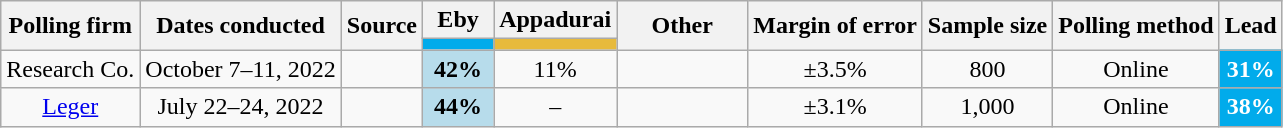<table class="wikitable sortable" style="text-align: center;">
<tr>
<th rowspan="2">Polling firm</th>
<th rowspan="2">Dates conducted</th>
<th rowspan="2" !style="width:10px;">Source</th>
<th style="width:40px;">Eby</th>
<th style="width:40px;">Appadurai</th>
<th rowspan="2" style="width:80px;">Other</th>
<th rowspan="2">Margin of error</th>
<th rowspan="2">Sample size</th>
<th rowspan="2">Polling method</th>
<th rowspan="2" style="width:20px;">Lead</th>
</tr>
<tr class="sorttop">
<th style="background:#01ABEB;"></th>
<th style="background:#E7BA3C;"></th>
</tr>
<tr>
<td>Research Co.</td>
<td>October 7–11, 2022</td>
<td></td>
<td style="background:#B7DCEB;"><strong>42%</strong></td>
<td>11%</td>
<td></td>
<td>±3.5%</td>
<td>800</td>
<td>Online</td>
<td style="background:#01ABEB; color:#ffffff;"><strong>31%</strong></td>
</tr>
<tr>
<td><a href='#'>Leger</a></td>
<td>July 22–24, 2022</td>
<td></td>
<td style="background:#B7DCEB;"><strong>44%</strong></td>
<td>–</td>
<td></td>
<td>±3.1%</td>
<td>1,000</td>
<td>Online</td>
<td style="background:#01ABEB; color:#ffffff;"><strong>38%</strong></td>
</tr>
</table>
